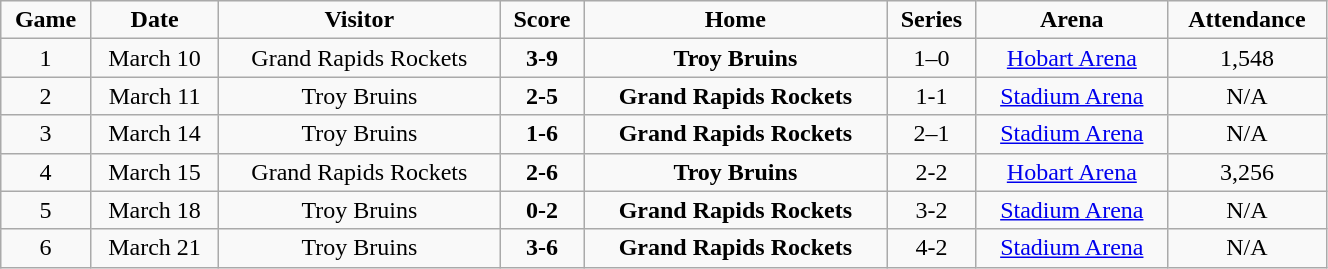<table class="wikitable" width="70%">
<tr align="center">
<td><strong>Game</strong></td>
<td><strong>Date</strong></td>
<td><strong>Visitor</strong></td>
<td><strong>Score</strong></td>
<td><strong>Home</strong></td>
<td><strong>Series</strong></td>
<td><strong>Arena</strong></td>
<td><strong>Attendance</strong></td>
</tr>
<tr align="center">
<td>1</td>
<td>March 10</td>
<td>Grand Rapids Rockets</td>
<td><strong>3-9</strong></td>
<td><strong>Troy Bruins</strong></td>
<td>1–0</td>
<td><a href='#'>Hobart Arena</a></td>
<td>1,548</td>
</tr>
<tr align="center">
<td>2</td>
<td>March 11</td>
<td>Troy Bruins</td>
<td><strong>2-5</strong></td>
<td><strong>Grand Rapids Rockets</strong></td>
<td>1-1</td>
<td><a href='#'>Stadium Arena</a></td>
<td>N/A</td>
</tr>
<tr align="center">
<td>3</td>
<td>March 14</td>
<td>Troy Bruins</td>
<td><strong>1-6</strong></td>
<td><strong>Grand Rapids Rockets</strong></td>
<td>2–1</td>
<td><a href='#'>Stadium Arena</a></td>
<td>N/A</td>
</tr>
<tr align="center">
<td>4</td>
<td>March 15</td>
<td>Grand Rapids Rockets</td>
<td><strong>2-6</strong></td>
<td><strong>Troy Bruins</strong></td>
<td>2-2</td>
<td><a href='#'>Hobart Arena</a></td>
<td>3,256</td>
</tr>
<tr align="center">
<td>5</td>
<td>March 18</td>
<td>Troy Bruins</td>
<td><strong>0-2</strong></td>
<td><strong>Grand Rapids Rockets</strong></td>
<td>3-2</td>
<td><a href='#'>Stadium Arena</a></td>
<td>N/A</td>
</tr>
<tr align="center">
<td>6</td>
<td>March 21</td>
<td>Troy Bruins</td>
<td><strong>3-6</strong></td>
<td><strong>Grand Rapids Rockets</strong></td>
<td>4-2</td>
<td><a href='#'>Stadium Arena</a></td>
<td>N/A</td>
</tr>
</table>
